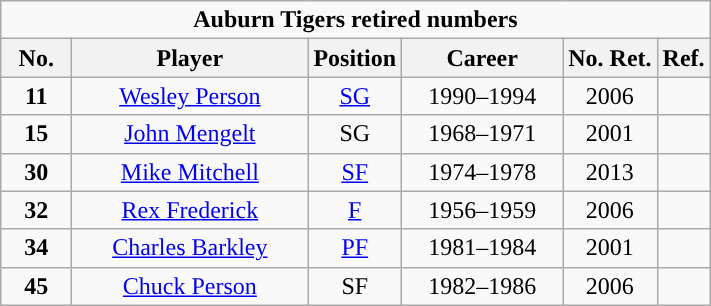<table class="wikitable sortable" style="text-align:center">
<tr>
<td colspan=6><strong>Auburn Tigers retired numbers</strong></td>
</tr>
<tr>
<th width=40px>No.</th>
<th width=150px>Player</th>
<th width=40px>Position</th>
<th width=100px>Career</th>
<th>No. Ret.</th>
<th>Ref.</th>
</tr>
<tr>
<td><strong>11</strong></td>
<td><a href='#'>Wesley Person</a></td>
<td><a href='#'>SG</a></td>
<td>1990–1994</td>
<td>2006</td>
<td></td>
</tr>
<tr>
<td><strong>15</strong></td>
<td><a href='#'>John Mengelt</a></td>
<td>SG</td>
<td>1968–1971</td>
<td>2001</td>
<td></td>
</tr>
<tr>
<td><strong>30</strong></td>
<td><a href='#'>Mike Mitchell</a></td>
<td><a href='#'>SF</a></td>
<td>1974–1978</td>
<td>2013</td>
<td></td>
</tr>
<tr>
<td><strong>32</strong></td>
<td><a href='#'>Rex Frederick</a></td>
<td><a href='#'>F</a></td>
<td>1956–1959</td>
<td>2006</td>
<td></td>
</tr>
<tr>
<td><strong>34</strong></td>
<td><a href='#'>Charles Barkley</a></td>
<td><a href='#'>PF</a></td>
<td>1981–1984</td>
<td>2001</td>
<td></td>
</tr>
<tr>
<td><strong>45</strong></td>
<td><a href='#'>Chuck Person</a></td>
<td>SF</td>
<td>1982–1986</td>
<td>2006</td>
<td></td>
</tr>
</table>
